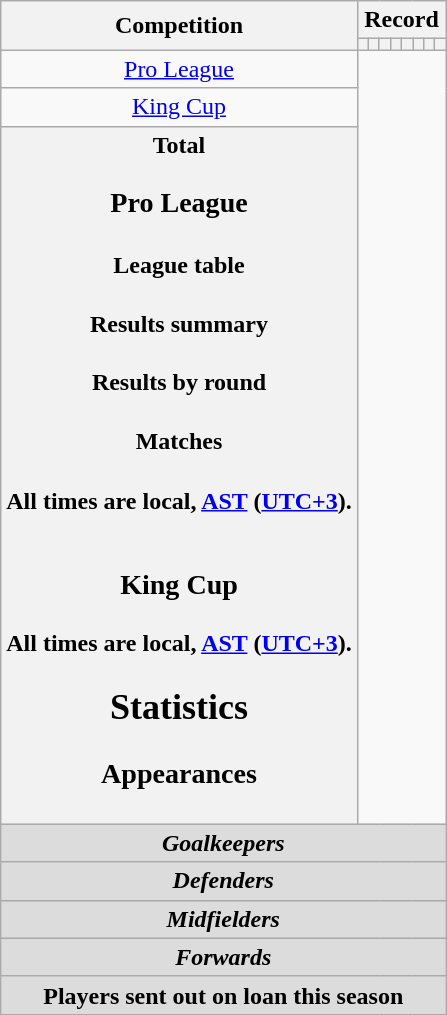<table class="wikitable" style="text-align: center">
<tr>
<th rowspan=2>Competition</th>
<th colspan=8>Record</th>
</tr>
<tr>
<th></th>
<th></th>
<th></th>
<th></th>
<th></th>
<th></th>
<th></th>
<th></th>
</tr>
<tr>
<td><a href='#'>Pro League</a><br></td>
</tr>
<tr>
<td><a href='#'>King Cup</a><br></td>
</tr>
<tr>
<th>Total<br>
<h3>Pro League</h3><h4>League table</h4><h4>Results summary</h4>
<h4>Results by round</h4><h4>Matches</h4>All times are local, <a href='#'>AST</a> (<a href='#'>UTC+3</a>).<br>


<br>




























<h3>King Cup</h3>
All times are local, <a href='#'>AST</a> (<a href='#'>UTC+3</a>).<br>


<h2>Statistics</h2><h3>Appearances</h3></th>
</tr>
<tr>
<th colspan=10 style=background:#dcdcdc; text-align:center><em>Goalkeepers</em><br>

</th>
</tr>
<tr>
<th colspan=10 style=background:#dcdcdc; text-align:center><em>Defenders</em><br>









</th>
</tr>
<tr>
<th colspan=10 style=background:#dcdcdc; text-align:center><em>Midfielders</em><br>









</th>
</tr>
<tr>
<th colspan=10 style=background:#dcdcdc; text-align:center><em>Forwards</em><br>


</th>
</tr>
<tr>
<th colspan=10 style=background:#dcdcdc; text-align:center>Players sent out on loan this season<br>
</th>
</tr>
</table>
